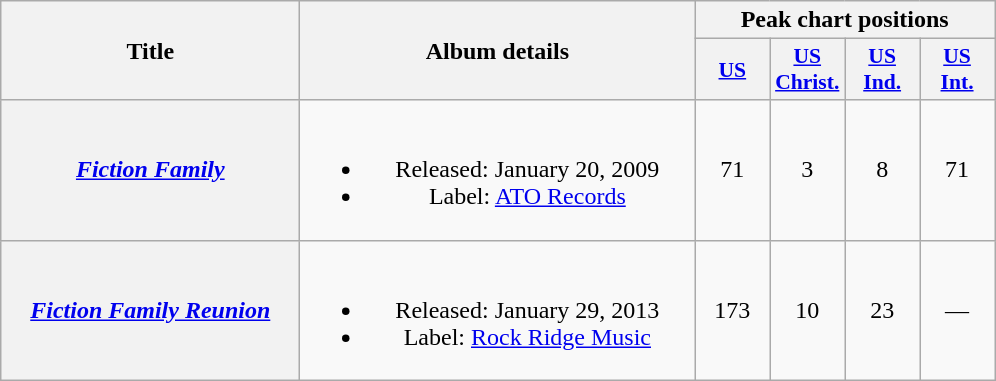<table class="wikitable plainrowheaders" style="text-align:center;" border="1">
<tr>
<th scope="col" rowspan="2" style="width:12em;">Title</th>
<th scope="col" rowspan="2" style="width:16em;">Album details</th>
<th scope="col" colspan="4">Peak chart positions</th>
</tr>
<tr>
<th scope="col" style="width:3em;font-size:90%;"><a href='#'>US</a><br></th>
<th scope="col" style="width:3em;font-size:90%;"><a href='#'>US<br>Christ.</a><br></th>
<th scope="col" style="width:3em;font-size:90%;"><a href='#'>US<br>Ind.</a><br></th>
<th scope="col" style="width:3em;font-size:90%;"><a href='#'>US<br>Int.</a><br></th>
</tr>
<tr>
<th scope="row"><em><a href='#'>Fiction Family</a></em></th>
<td><br><ul><li>Released: January 20, 2009</li><li>Label: <a href='#'>ATO Records</a></li></ul></td>
<td>71</td>
<td>3</td>
<td>8</td>
<td>71</td>
</tr>
<tr>
<th scope="row"><em><a href='#'>Fiction Family Reunion</a></em></th>
<td><br><ul><li>Released: January 29, 2013</li><li>Label: <a href='#'>Rock Ridge Music</a></li></ul></td>
<td>173</td>
<td>10</td>
<td>23</td>
<td>—</td>
</tr>
</table>
